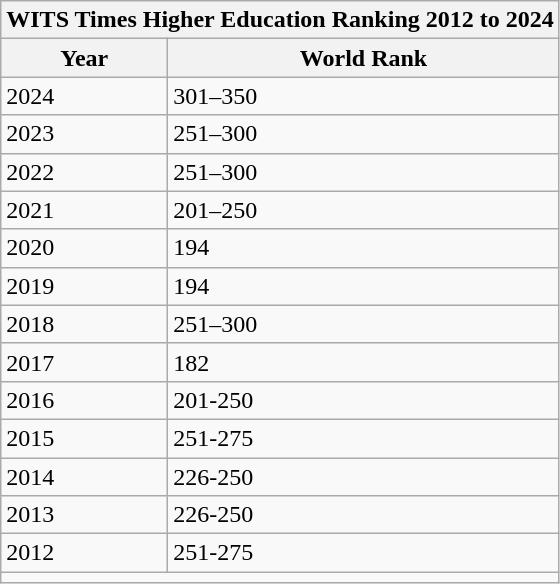<table class="wikitable">
<tr>
<th colspan="2"><strong>WITS Times Higher Education Ranking 2012 to 2024</strong></th>
</tr>
<tr>
<th>Year</th>
<th>World Rank</th>
</tr>
<tr>
<td>2024</td>
<td>301–350</td>
</tr>
<tr>
<td>2023</td>
<td>251–300</td>
</tr>
<tr>
<td>2022</td>
<td>251–300</td>
</tr>
<tr>
<td>2021</td>
<td>201–250</td>
</tr>
<tr>
<td>2020</td>
<td>194</td>
</tr>
<tr>
<td>2019</td>
<td>194</td>
</tr>
<tr>
<td>2018</td>
<td>251–300</td>
</tr>
<tr>
<td>2017</td>
<td>182</td>
</tr>
<tr>
<td>2016</td>
<td>201-250</td>
</tr>
<tr>
<td>2015</td>
<td>251-275</td>
</tr>
<tr>
<td>2014</td>
<td>226-250</td>
</tr>
<tr>
<td>2013</td>
<td>226-250</td>
</tr>
<tr>
<td>2012</td>
<td>251-275</td>
</tr>
<tr>
<td colspan="2"></td>
</tr>
</table>
